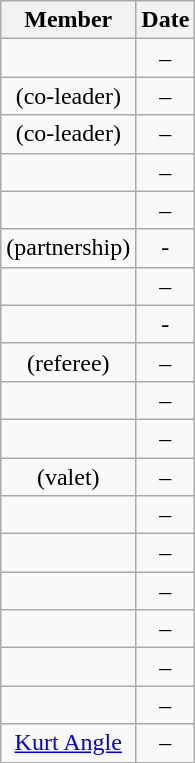<table class="wikitable sortable" style="text-align:center;">
<tr>
<th>Member</th>
<th>Date</th>
</tr>
<tr>
<td></td>
<td> – </td>
</tr>
<tr>
<td> (co-leader)</td>
<td> – </td>
</tr>
<tr>
<td> (co-leader)</td>
<td> – </td>
</tr>
<tr>
<td></td>
<td> – </td>
</tr>
<tr>
<td></td>
<td> – </td>
</tr>
<tr>
<td> (partnership)</td>
<td> - </td>
</tr>
<tr>
<td></td>
<td> – </td>
</tr>
<tr>
<td></td>
<td> - </td>
</tr>
<tr>
<td> (referee)</td>
<td> – </td>
</tr>
<tr>
<td></td>
<td> – </td>
</tr>
<tr>
<td></td>
<td> – </td>
</tr>
<tr>
<td> (valet)</td>
<td> – </td>
</tr>
<tr>
<td></td>
<td> – </td>
</tr>
<tr>
<td></td>
<td> – </td>
</tr>
<tr>
<td></td>
<td> – </td>
</tr>
<tr>
<td></td>
<td> – </td>
</tr>
<tr>
<td></td>
<td> – </td>
</tr>
<tr>
<td></td>
<td> – </td>
</tr>
<tr>
<td {{sort><a href='#'>Kurt Angle</a></td>
<td> – </td>
</tr>
</table>
